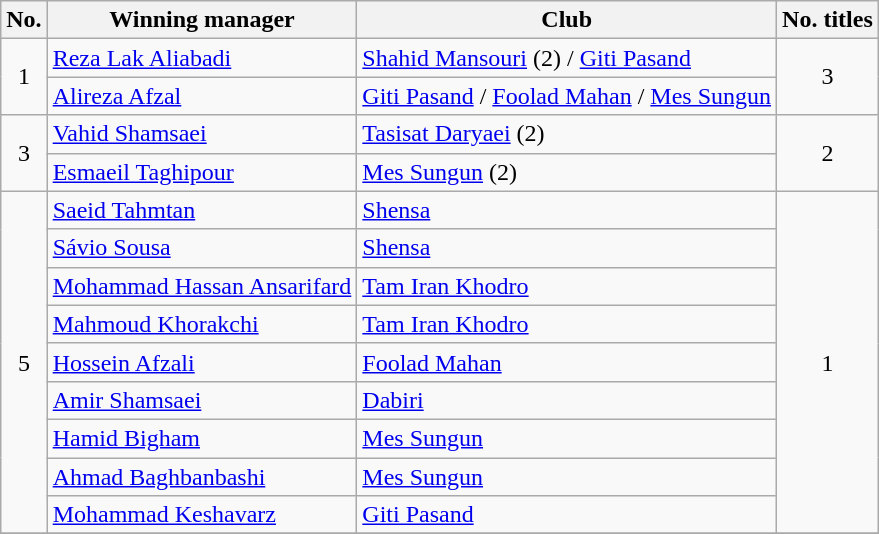<table class="sortable wikitable">
<tr>
<th>No.</th>
<th>Winning manager</th>
<th>Club</th>
<th>No. titles</th>
</tr>
<tr>
<td align="center" rowspan=2>1</td>
<td> <a href='#'>Reza Lak Aliabadi</a></td>
<td><a href='#'>Shahid Mansouri</a> (2) / <a href='#'>Giti Pasand</a></td>
<td align="center" rowspan=2>3</td>
</tr>
<tr>
<td> <a href='#'>Alireza Afzal</a></td>
<td><a href='#'>Giti Pasand</a> / <a href='#'>Foolad Mahan</a> / <a href='#'>Mes Sungun</a></td>
</tr>
<tr>
<td align="center" rowspan=2>3</td>
<td> <a href='#'>Vahid Shamsaei</a></td>
<td><a href='#'>Tasisat Daryaei</a> (2)</td>
<td align="center" rowspan=2>2</td>
</tr>
<tr>
<td> <a href='#'>Esmaeil Taghipour</a></td>
<td><a href='#'>Mes Sungun</a> (2)</td>
</tr>
<tr>
<td align="center" rowspan=9>5</td>
<td> <a href='#'>Saeid Tahmtan</a></td>
<td><a href='#'>Shensa</a></td>
<td align="center" rowspan=9>1</td>
</tr>
<tr>
<td> <a href='#'>Sávio Sousa</a></td>
<td><a href='#'>Shensa</a></td>
</tr>
<tr>
<td> <a href='#'>Mohammad Hassan Ansarifard</a></td>
<td><a href='#'>Tam Iran Khodro</a></td>
</tr>
<tr>
<td> <a href='#'>Mahmoud Khorakchi</a></td>
<td><a href='#'>Tam Iran Khodro</a></td>
</tr>
<tr>
<td> <a href='#'>Hossein Afzali</a></td>
<td><a href='#'>Foolad Mahan</a></td>
</tr>
<tr>
<td> <a href='#'>Amir Shamsaei</a></td>
<td><a href='#'>Dabiri</a></td>
</tr>
<tr>
<td> <a href='#'>Hamid Bigham</a></td>
<td><a href='#'>Mes Sungun</a></td>
</tr>
<tr>
<td> <a href='#'>Ahmad Baghbanbashi</a></td>
<td><a href='#'>Mes Sungun</a></td>
</tr>
<tr>
<td> <a href='#'>Mohammad Keshavarz</a></td>
<td><a href='#'>Giti Pasand</a></td>
</tr>
<tr>
</tr>
</table>
